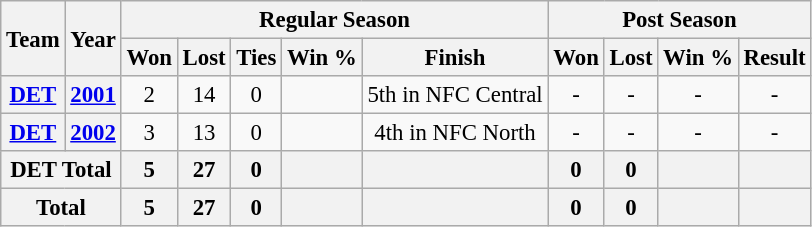<table class="wikitable" style="font-size: 95%; text-align:center;">
<tr>
<th rowspan="2">Team</th>
<th rowspan="2">Year</th>
<th colspan="5">Regular Season</th>
<th colspan="4">Post Season</th>
</tr>
<tr>
<th>Won</th>
<th>Lost</th>
<th>Ties</th>
<th>Win %</th>
<th>Finish</th>
<th>Won</th>
<th>Lost</th>
<th>Win %</th>
<th>Result</th>
</tr>
<tr>
<th><a href='#'>DET</a></th>
<th><a href='#'>2001</a></th>
<td>2</td>
<td>14</td>
<td>0</td>
<td></td>
<td>5th in NFC Central</td>
<td>-</td>
<td>-</td>
<td>-</td>
<td>-</td>
</tr>
<tr>
<th><a href='#'>DET</a></th>
<th><a href='#'>2002</a></th>
<td>3</td>
<td>13</td>
<td>0</td>
<td></td>
<td>4th in NFC North</td>
<td>-</td>
<td>-</td>
<td>-</td>
<td>-</td>
</tr>
<tr>
<th colspan="2">DET Total</th>
<th>5</th>
<th>27</th>
<th>0</th>
<th></th>
<th></th>
<th>0</th>
<th>0</th>
<th></th>
<th></th>
</tr>
<tr>
<th colspan="2">Total</th>
<th>5</th>
<th>27</th>
<th>0</th>
<th></th>
<th></th>
<th>0</th>
<th>0</th>
<th></th>
<th></th>
</tr>
</table>
